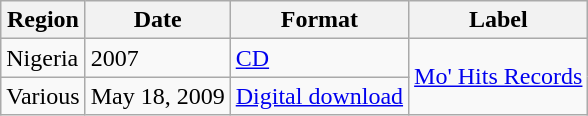<table class="wikitable sortable">
<tr>
<th>Region</th>
<th>Date</th>
<th>Format</th>
<th>Label</th>
</tr>
<tr>
<td>Nigeria</td>
<td>2007</td>
<td><a href='#'>CD</a></td>
<td rowspan="2"><a href='#'>Mo' Hits Records</a></td>
</tr>
<tr>
<td>Various</td>
<td>May 18, 2009</td>
<td><a href='#'>Digital download</a></td>
</tr>
</table>
